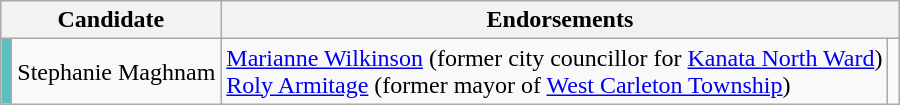<table class="wikitable">
<tr>
<th colspan="2" align="center">Candidate</th>
<th colspan="2" align="center">Endorsements</th>
</tr>
<tr>
<td style="background-color:#59c1bd;"></td>
<td style="text-align:left;">Stephanie Maghnam</td>
<td><a href='#'>Marianne Wilkinson</a> (former city councillor for <a href='#'>Kanata North Ward</a>)<br> <a href='#'>Roly Armitage</a> (former mayor of <a href='#'>West Carleton Township</a>)</td>
<td></td>
</tr>
</table>
